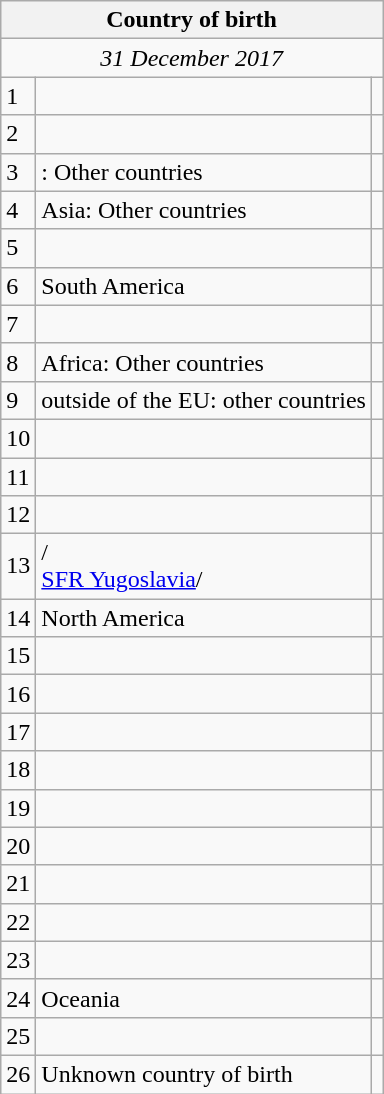<table class="wikitable collapsible collapsed">
<tr>
<th colspan=3>Country of birth</th>
</tr>
<tr>
<td colspan=3 style="text-align:center;"><em>31 December 2017</em></td>
</tr>
<tr>
<td>1</td>
<td></td>
<td align=right></td>
</tr>
<tr>
<td>2</td>
<td></td>
<td align=right></td>
</tr>
<tr>
<td>3</td>
<td>: Other countries</td>
<td align=right></td>
</tr>
<tr>
<td>4</td>
<td>Asia: Other countries</td>
<td align=right></td>
</tr>
<tr>
<td>5</td>
<td></td>
<td align=right></td>
</tr>
<tr>
<td>6</td>
<td>South America</td>
<td align=right></td>
</tr>
<tr>
<td>7</td>
<td></td>
<td align=right></td>
</tr>
<tr>
<td>8</td>
<td>Africa: Other countries</td>
<td align=right></td>
</tr>
<tr>
<td>9</td>
<td> outside of the EU: other countries</td>
<td align=right></td>
</tr>
<tr>
<td>10</td>
<td></td>
<td align=right></td>
</tr>
<tr>
<td>11</td>
<td></td>
<td align=right></td>
</tr>
<tr>
<td>12</td>
<td></td>
<td align=right></td>
</tr>
<tr>
<td>13</td>
<td>/<br><a href='#'>SFR Yugoslavia</a>/</td>
<td align=right></td>
</tr>
<tr>
<td>14</td>
<td>North America</td>
<td align=right></td>
</tr>
<tr>
<td>15</td>
<td></td>
<td align=right></td>
</tr>
<tr>
<td>16</td>
<td></td>
<td align=right></td>
</tr>
<tr>
<td>17</td>
<td></td>
<td align=right></td>
</tr>
<tr>
<td>18</td>
<td></td>
<td align=right></td>
</tr>
<tr>
<td>19</td>
<td></td>
<td align=right></td>
</tr>
<tr>
<td>20</td>
<td></td>
<td align=right></td>
</tr>
<tr>
<td>21</td>
<td></td>
<td align=right></td>
</tr>
<tr>
<td>22</td>
<td></td>
<td align=right></td>
</tr>
<tr>
<td>23</td>
<td></td>
<td align=right></td>
</tr>
<tr>
<td>24</td>
<td>Oceania</td>
<td align=right></td>
</tr>
<tr>
<td>25</td>
<td></td>
<td align=right></td>
</tr>
<tr>
<td>26</td>
<td>Unknown country of birth</td>
<td align=right></td>
</tr>
</table>
